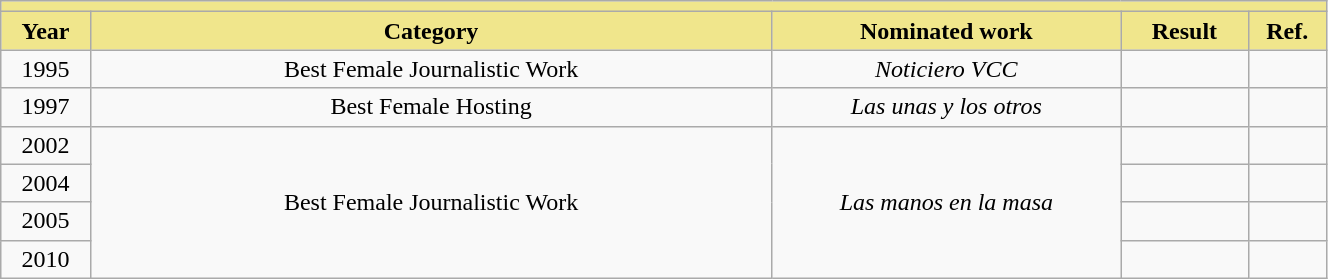<table width="70%" class="wikitable">
<tr>
<th colspan=5 style="background:#F0E68C"></th>
</tr>
<tr>
<th width="33" style="background:#F0E68C">Year</th>
<th width="300" style="background:#F0E68C">Category</th>
<th width="150" style="background:#F0E68C">Nominated work</th>
<th width="50" style="background:#F0E68C">Result</th>
<th width="5" style="background:#F0E68C">Ref.</th>
</tr>
<tr>
<td align="center">1995</td>
<td align="center">Best Female Journalistic Work</td>
<td align="center"><em>Noticiero VCC</em></td>
<td></td>
<td align="center"></td>
</tr>
<tr>
<td align="center">1997</td>
<td align="center">Best Female Hosting</td>
<td align="center"><em>Las unas y los otros</em></td>
<td></td>
<td align="center"></td>
</tr>
<tr>
<td align="center">2002</td>
<td rowspan=6 align="center">Best Female Journalistic Work</td>
<td rowspan=4 align="center"><em>Las manos en la masa</em></td>
<td></td>
<td align="center"></td>
</tr>
<tr>
<td align="center">2004</td>
<td></td>
<td align="center"></td>
</tr>
<tr>
<td align="center">2005</td>
<td></td>
<td align="center"></td>
</tr>
<tr>
<td align="center">2010</td>
<td></td>
<td align="center"></td>
</tr>
</table>
